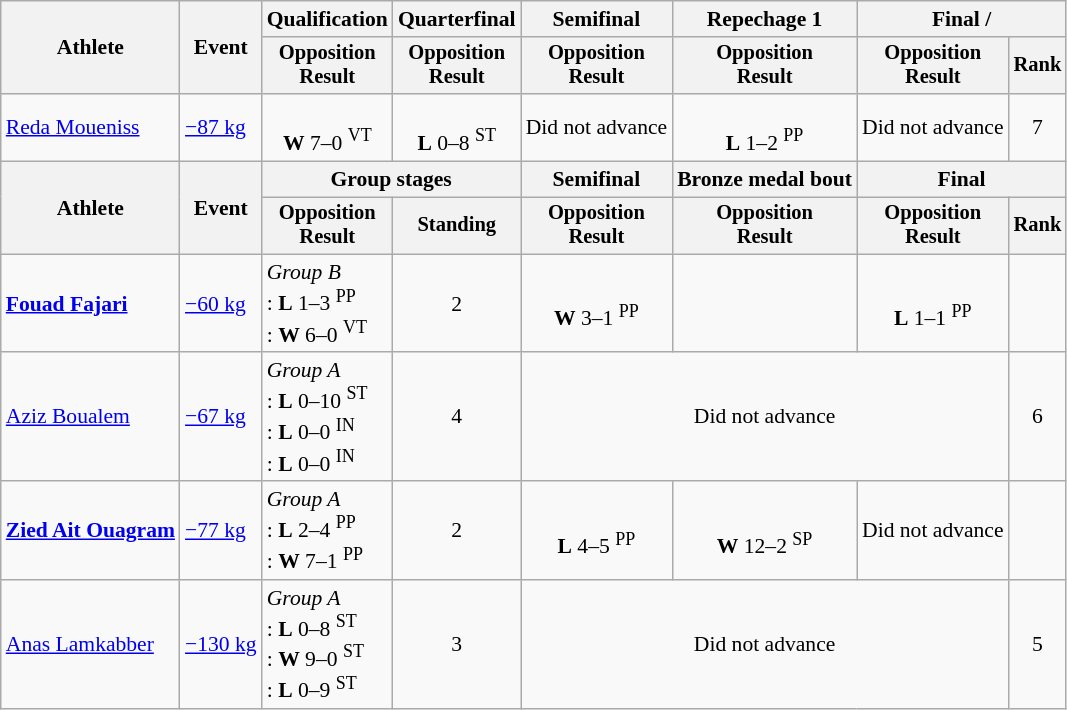<table class="wikitable" style="font-size:90%">
<tr>
<th rowspan=2>Athlete</th>
<th rowspan=2>Event</th>
<th>Qualification</th>
<th>Quarterfinal</th>
<th>Semifinal</th>
<th>Repechage 1</th>
<th colspan=2>Final / </th>
</tr>
<tr style="font-size: 95%">
<th>Opposition<br>Result</th>
<th>Opposition<br>Result</th>
<th>Opposition<br>Result</th>
<th>Opposition<br>Result</th>
<th>Opposition<br>Result</th>
<th>Rank</th>
</tr>
<tr align=center>
<td align=left><a href='#'>Reda Moueniss</a></td>
<td align=left><a href='#'>−87 kg</a></td>
<td><br><strong>W</strong> 7–0 <sup>VT</sup></td>
<td><br><strong>L</strong> 0–8 <sup>ST</sup></td>
<td>Did not advance</td>
<td><br><strong>L</strong> 1–2 <sup>PP</sup></td>
<td>Did not advance</td>
<td>7</td>
</tr>
<tr>
<th rowspan=2>Athlete</th>
<th rowspan=2>Event</th>
<th colspan=2>Group stages</th>
<th>Semifinal</th>
<th>Bronze medal bout</th>
<th colspan=2>Final</th>
</tr>
<tr style="font-size:95%">
<th>Opposition<br>Result</th>
<th>Standing</th>
<th>Opposition<br>Result</th>
<th>Opposition<br>Result</th>
<th>Opposition<br>Result</th>
<th>Rank</th>
</tr>
<tr align=center>
<td align=left><strong><a href='#'>Fouad Fajari</a></strong></td>
<td align=left><a href='#'>−60 kg</a></td>
<td align=left><em>Group B</em><br>: <strong>L</strong> 1–3 <sup>PP</sup><br>: <strong>W</strong> 6–0 <sup>VT</sup></td>
<td>2</td>
<td><br><strong>W</strong> 3–1 <sup>PP</sup></td>
<td></td>
<td><br><strong>L</strong> 1–1 <sup>PP</sup></td>
<td><strong></strong></td>
</tr>
<tr align=center>
<td align=left><a href='#'>Aziz Boualem</a></td>
<td align=left><a href='#'>−67 kg</a></td>
<td align=left><em>Group A</em><br>: <strong>L</strong> 0–10 <sup>ST</sup><br>: <strong>L</strong> 0–0 <sup>IN</sup><br>: <strong>L</strong> 0–0 <sup>IN</sup></td>
<td>4</td>
<td colspan=3>Did not advance</td>
<td>6</td>
</tr>
<tr align=center>
<td align=left><strong><a href='#'>Zied Ait Ouagram</a></strong></td>
<td align=left><a href='#'>−77 kg</a></td>
<td align=left><em>Group A</em><br>: <strong>L</strong> 2–4 <sup>PP</sup><br>: <strong>W</strong> 7–1 <sup>PP</sup></td>
<td>2</td>
<td><br><strong>L</strong> 4–5 <sup>PP</sup></td>
<td><br><strong>W</strong> 12–2 <sup>SP</sup></td>
<td>Did not advance</td>
<td><strong></strong></td>
</tr>
<tr align=center>
<td align=left><a href='#'>Anas Lamkabber</a></td>
<td align=left><a href='#'>−130 kg</a></td>
<td align=left><em>Group A</em><br>: <strong>L</strong> 0–8 <sup>ST</sup><br>: <strong>W</strong> 9–0 <sup>ST</sup><br>: <strong>L</strong> 0–9 <sup>ST</sup></td>
<td>3</td>
<td colspan=3>Did not advance</td>
<td>5</td>
</tr>
</table>
